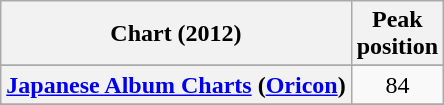<table class="wikitable sortable plainrowheaders">
<tr>
<th>Chart (2012)</th>
<th>Peak<br>position</th>
</tr>
<tr>
</tr>
<tr>
</tr>
<tr>
</tr>
<tr>
</tr>
<tr>
</tr>
<tr>
</tr>
<tr>
</tr>
<tr>
</tr>
<tr>
</tr>
<tr>
<th scope="row"><a href='#'>Japanese Album Charts</a> (<a href='#'>Oricon</a>)</th>
<td align="center">84</td>
</tr>
<tr>
</tr>
<tr>
</tr>
<tr>
</tr>
<tr>
</tr>
<tr>
</tr>
<tr>
</tr>
<tr>
</tr>
<tr>
</tr>
<tr>
</tr>
</table>
